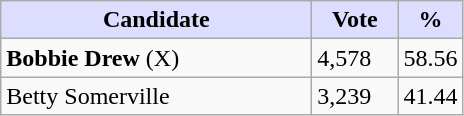<table class="wikitable">
<tr>
<th style="background:#ddf; width:200px;">Candidate</th>
<th style="background:#ddf; width:50px;">Vote</th>
<th style="background:#ddf; width:30px;">%</th>
</tr>
<tr>
<td><strong>Bobbie Drew</strong> (X)</td>
<td>4,578</td>
<td>58.56</td>
</tr>
<tr>
<td>Betty Somerville</td>
<td>3,239</td>
<td>41.44</td>
</tr>
</table>
